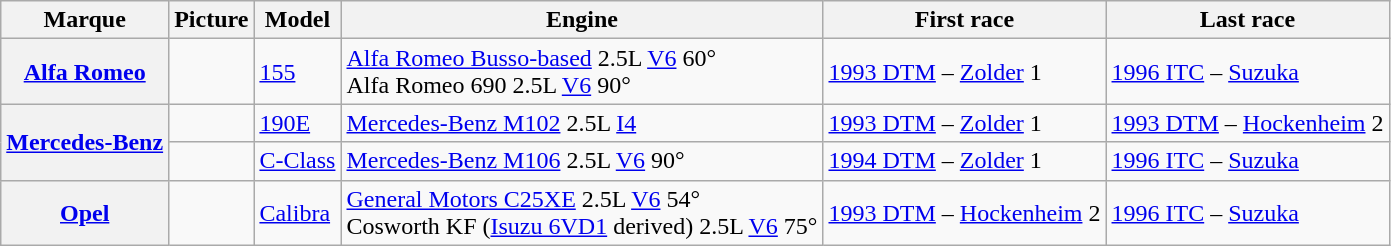<table class="wikitable">
<tr>
<th>Marque</th>
<th>Picture</th>
<th>Model</th>
<th>Engine</th>
<th>First race</th>
<th>Last race</th>
</tr>
<tr>
<th><a href='#'>Alfa Romeo</a></th>
<td align=center></td>
<td><a href='#'>155</a></td>
<td><a href='#'>Alfa Romeo Busso-based</a> 2.5L <a href='#'>V6</a> 60°<br>Alfa Romeo 690 2.5L <a href='#'>V6</a> 90°</td>
<td><a href='#'>1993 DTM</a> – <a href='#'>Zolder</a> 1</td>
<td><a href='#'>1996 ITC</a> – <a href='#'>Suzuka</a></td>
</tr>
<tr>
<th rowspan=2><a href='#'>Mercedes-Benz</a></th>
<td align=center></td>
<td><a href='#'>190E</a></td>
<td><a href='#'>Mercedes-Benz M102</a> 2.5L <a href='#'>I4</a></td>
<td><a href='#'>1993 DTM</a> – <a href='#'>Zolder</a> 1</td>
<td><a href='#'>1993 DTM</a> – <a href='#'>Hockenheim</a> 2</td>
</tr>
<tr>
<td align=center></td>
<td><a href='#'>C-Class</a></td>
<td><a href='#'>Mercedes-Benz M106</a> 2.5L <a href='#'>V6</a> 90°</td>
<td><a href='#'>1994 DTM</a> – <a href='#'>Zolder</a> 1</td>
<td><a href='#'>1996 ITC</a> – <a href='#'>Suzuka</a></td>
</tr>
<tr>
<th><a href='#'>Opel</a></th>
<td align=center></td>
<td><a href='#'>Calibra</a></td>
<td><a href='#'>General Motors C25XE</a> 2.5L <a href='#'>V6</a> 54°<br>Cosworth KF (<a href='#'>Isuzu 6VD1</a> derived) 2.5L <a href='#'>V6</a> 75°</td>
<td><a href='#'>1993 DTM</a> – <a href='#'>Hockenheim</a> 2</td>
<td><a href='#'>1996 ITC</a> – <a href='#'>Suzuka</a></td>
</tr>
</table>
